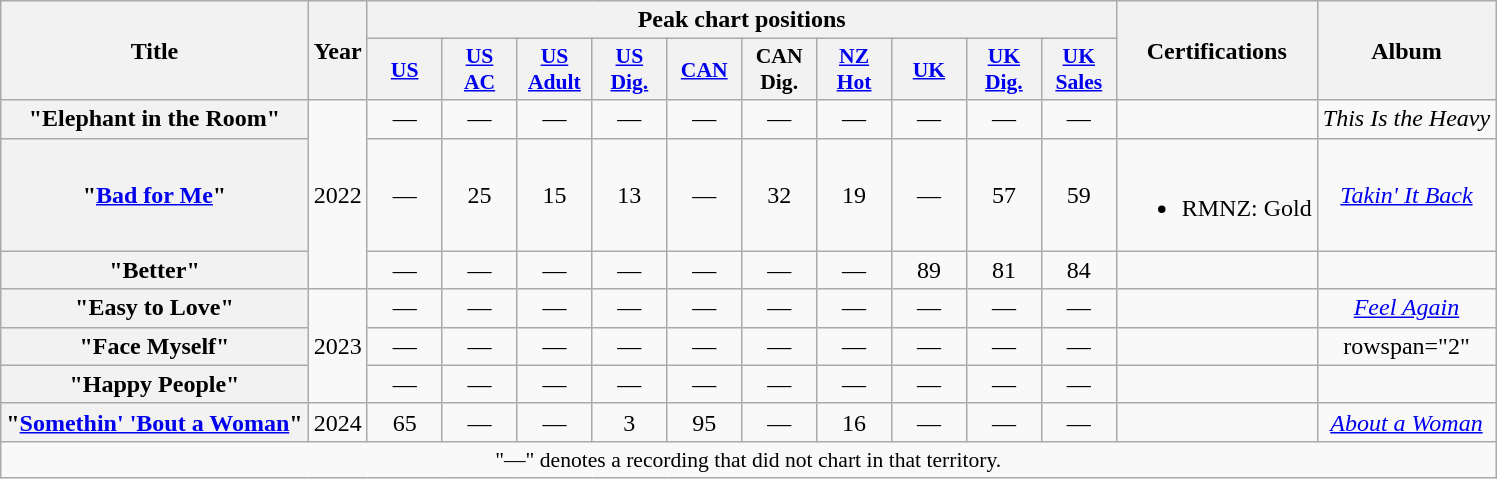<table class="wikitable plainrowheaders" style="text-align:center;">
<tr>
<th scope="col" rowspan="2">Title</th>
<th scope="col" rowspan="2">Year</th>
<th scope="col" colspan="10">Peak chart positions</th>
<th scope="col" rowspan="2">Certifications</th>
<th scope="col" rowspan="2">Album</th>
</tr>
<tr>
<th scope="col" style="width:3em;font-size:90%;"><a href='#'>US</a><br></th>
<th scope="col" style="width:3em;font-size:90%;"><a href='#'>US<br>AC</a><br></th>
<th scope="col" style="width:3em;font-size:90%;"><a href='#'>US<br>Adult</a><br></th>
<th scope="col" style="width:3em;font-size:90%;"><a href='#'>US<br>Dig.</a><br></th>
<th scope="col" style="width:3em;font-size:90%;"><a href='#'>CAN</a><br></th>
<th scope="col" style="width:3em;font-size:90%;">CAN<br>Dig.<br></th>
<th scope="col" style="width:3em;font-size:90%;"><a href='#'>NZ<br>Hot</a><br></th>
<th scope="col" style="width:3em;font-size:90%;"><a href='#'>UK</a><br></th>
<th scope="col" style="width:3em;font-size:90%;"><a href='#'>UK<br>Dig.</a><br></th>
<th scope="col" style="width:3em;font-size:90%;"><a href='#'>UK<br>Sales</a><br></th>
</tr>
<tr>
<th scope="row">"Elephant in the Room"<br></th>
<td rowspan="3">2022</td>
<td>—</td>
<td>—</td>
<td>—</td>
<td>—</td>
<td>—</td>
<td>—</td>
<td>—</td>
<td>—</td>
<td>—</td>
<td>—</td>
<td></td>
<td><em>This Is the Heavy</em></td>
</tr>
<tr>
<th scope="row">"<a href='#'>Bad for Me</a>"<br></th>
<td>—</td>
<td>25</td>
<td>15</td>
<td>13</td>
<td>—</td>
<td>32</td>
<td>19</td>
<td>—</td>
<td>57</td>
<td>59</td>
<td><br><ul><li>RMNZ: Gold</li></ul></td>
<td><em><a href='#'>Takin' It Back</a></em></td>
</tr>
<tr>
<th scope="row">"Better"<br></th>
<td>—</td>
<td>—</td>
<td>—</td>
<td>—</td>
<td>—</td>
<td>—</td>
<td>—</td>
<td>89</td>
<td>81</td>
<td>84</td>
<td></td>
<td></td>
</tr>
<tr>
<th scope="row">"Easy to Love"<br></th>
<td rowspan="3">2023</td>
<td>—</td>
<td>—</td>
<td>—</td>
<td>—</td>
<td>—</td>
<td>—</td>
<td>—</td>
<td>—</td>
<td>—</td>
<td>—</td>
<td></td>
<td><em><a href='#'>Feel Again</a></em></td>
</tr>
<tr>
<th scope="row">"Face Myself"<br></th>
<td>—</td>
<td>—</td>
<td>—</td>
<td>—</td>
<td>—</td>
<td>—</td>
<td>—</td>
<td>—</td>
<td>—</td>
<td>—</td>
<td></td>
<td>rowspan="2" </td>
</tr>
<tr>
<th scope="row">"Happy People"<br></th>
<td>—</td>
<td>—</td>
<td>—</td>
<td>—</td>
<td>—</td>
<td>—</td>
<td>—</td>
<td>—</td>
<td>—</td>
<td>—</td>
<td></td>
</tr>
<tr>
<th scope="row">"<a href='#'>Somethin' 'Bout a Woman</a>"<br></th>
<td>2024</td>
<td>65</td>
<td>—</td>
<td>—</td>
<td>3</td>
<td>95</td>
<td>—</td>
<td>16</td>
<td>—</td>
<td>—</td>
<td>—</td>
<td></td>
<td><em><a href='#'>About a Woman</a></em></td>
</tr>
<tr>
<td colspan="14" style="font-size:90%">"—" denotes a recording that did not chart in that territory.</td>
</tr>
</table>
